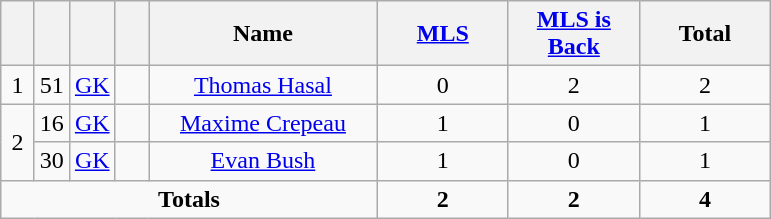<table class="wikitable" style="text-align:center">
<tr>
<th width=15></th>
<th width=15></th>
<th width=15></th>
<th width=15></th>
<th width=145>Name</th>
<th width=80><strong><a href='#'>MLS</a></strong></th>
<th width=80><strong><a href='#'>MLS is Back</a></strong></th>
<th width=80>Total</th>
</tr>
<tr>
<td>1</td>
<td>51</td>
<td><a href='#'>GK</a></td>
<td></td>
<td><a href='#'>Thomas Hasal</a></td>
<td>0</td>
<td>2</td>
<td>2</td>
</tr>
<tr>
<td rowspan=2>2</td>
<td>16</td>
<td><a href='#'>GK</a></td>
<td></td>
<td><a href='#'>Maxime Crepeau</a></td>
<td>1</td>
<td>0</td>
<td>1</td>
</tr>
<tr>
<td>30</td>
<td><a href='#'>GK</a></td>
<td></td>
<td><a href='#'>Evan Bush</a></td>
<td>1</td>
<td>0</td>
<td>1</td>
</tr>
<tr>
<td colspan="5"><strong>Totals</strong></td>
<td><strong>2</strong></td>
<td><strong>2</strong></td>
<td><strong>4</strong></td>
</tr>
</table>
